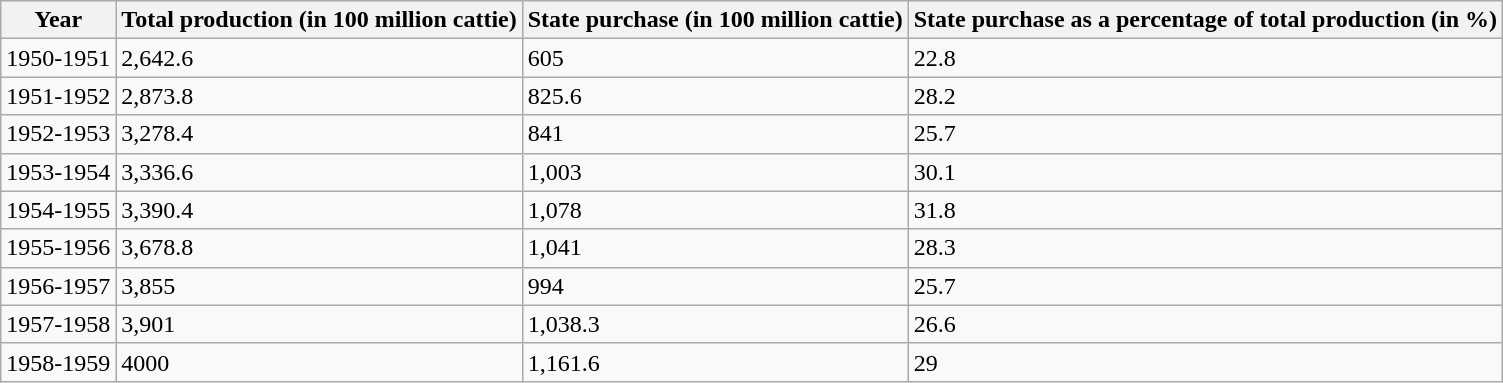<table class="wikitable sortable">
<tr>
<th>Year</th>
<th>Total production (in 100 million cattie)</th>
<th>State purchase (in 100 million cattie)</th>
<th>State purchase as a percentage of total production (in %)</th>
</tr>
<tr>
<td>1950-1951</td>
<td>2,642.6</td>
<td>605</td>
<td>22.8</td>
</tr>
<tr>
<td>1951-1952</td>
<td>2,873.8</td>
<td>825.6</td>
<td>28.2</td>
</tr>
<tr>
<td>1952-1953</td>
<td>3,278.4</td>
<td>841</td>
<td>25.7</td>
</tr>
<tr>
<td>1953-1954</td>
<td>3,336.6</td>
<td>1,003</td>
<td>30.1</td>
</tr>
<tr>
<td>1954-1955</td>
<td>3,390.4</td>
<td>1,078</td>
<td>31.8</td>
</tr>
<tr>
<td>1955-1956</td>
<td>3,678.8</td>
<td>1,041</td>
<td>28.3</td>
</tr>
<tr>
<td>1956-1957</td>
<td>3,855</td>
<td>994</td>
<td>25.7</td>
</tr>
<tr>
<td>1957-1958</td>
<td>3,901</td>
<td>1,038.3</td>
<td>26.6</td>
</tr>
<tr>
<td>1958-1959</td>
<td>4000</td>
<td>1,161.6</td>
<td>29</td>
</tr>
</table>
